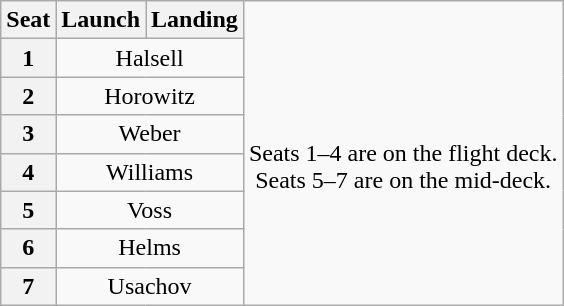<table class="wikitable" style="text-align:center">
<tr>
<th>Seat</th>
<th>Launch</th>
<th>Landing</th>
<td rowspan=8><br>Seats 1–4 are on the flight deck.<br>Seats 5–7 are on the mid-deck.</td>
</tr>
<tr>
<th>1</th>
<td colspan=2>Halsell</td>
</tr>
<tr>
<th>2</th>
<td colspan=2>Horowitz</td>
</tr>
<tr>
<th>3</th>
<td colspan=2>Weber</td>
</tr>
<tr>
<th>4</th>
<td colspan=2>Williams</td>
</tr>
<tr>
<th>5</th>
<td colspan=2>Voss</td>
</tr>
<tr>
<th>6</th>
<td colspan=2>Helms</td>
</tr>
<tr>
<th>7</th>
<td colspan=2>Usachov</td>
</tr>
</table>
